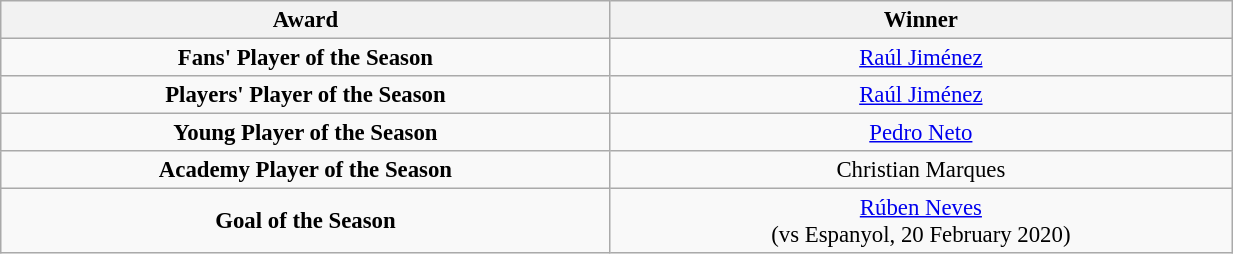<table class="wikitable" style="font-size:95%;width:65%; text-align:left">
<tr>
<th>Award</th>
<th>Winner</th>
</tr>
<tr style="text-align:center;">
<td><strong>Fans' Player of the Season</strong></td>
<td style="text-align:center;"><a href='#'>Raúl Jiménez</a></td>
</tr>
<tr style="text-align:center;">
<td><strong>Players' Player of the Season</strong></td>
<td style="text-align:center;"><a href='#'>Raúl Jiménez</a></td>
</tr>
<tr>
<td style="text-align:center;"><strong>Young Player of the Season</strong></td>
<td style="text-align:center;"><a href='#'>Pedro Neto</a></td>
</tr>
<tr style="text-align:center;">
<td><strong>Academy Player of the Season</strong></td>
<td style="text-align:center;">Christian Marques</td>
</tr>
<tr>
<td style="text-align:center;"><strong>Goal of the Season</strong></td>
<td style="text-align:center;"><a href='#'>Rúben Neves</a><br>(vs Espanyol, 20 February 2020)</td>
</tr>
</table>
